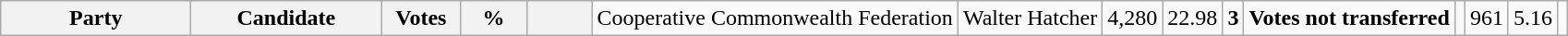<table class="wikitable">
<tr>
<th colspan="2" style="width: 130px">Party</th>
<th style="width: 130px">Candidate</th>
<th style="width: 50px">Votes</th>
<th style="width: 40px">%</th>
<th style="width: 40px"><br>

</th>
<td>Cooperative Commonwealth Federation</td>
<td>Walter Hatcher</td>
<td align="right">4,280</td>
<td align="right">22.98</td>
<td align="center"><strong>3</strong><br>
</td>
<td><strong>Votes not transferred</strong></td>
<td align="right"></td>
<td align="right">961</td>
<td align="right">5.16</td>
<td align="center"></td>
</tr>
</table>
